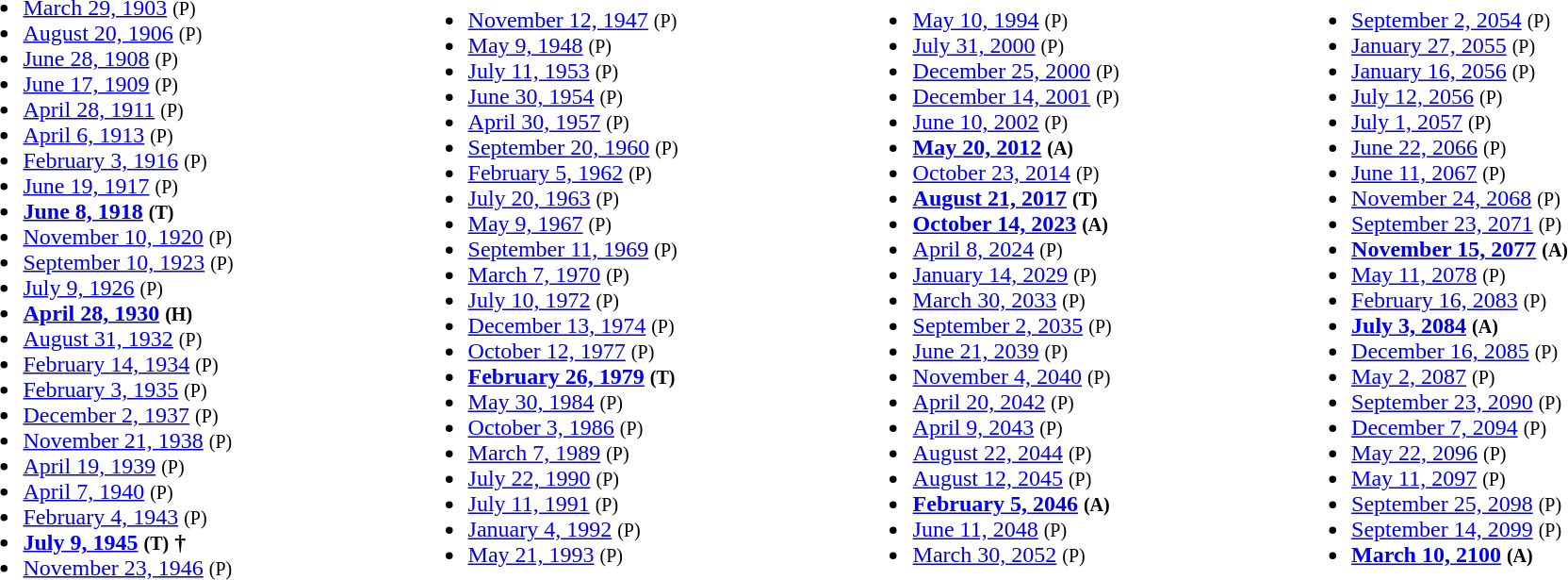<table style="width:100%;">
<tr>
<td><br><ul><li><a href='#'>March 29, 1903</a> <small>(P)</small></li><li><a href='#'>August 20, 1906</a> <small>(P)</small></li><li><a href='#'>June 28, 1908</a> <small>(P)</small></li><li><a href='#'>June 17, 1909</a> <small>(P)</small></li><li><a href='#'>April 28, 1911</a> <small>(P)</small></li><li><a href='#'>April 6, 1913</a> <small>(P)</small></li><li><a href='#'>February 3, 1916</a> <small>(P)</small></li><li><a href='#'>June 19, 1917</a> <small>(P)</small></li><li><strong><a href='#'>June 8, 1918</a> <small>(T)</small></strong></li><li><a href='#'>November 10, 1920</a> <small>(P)</small></li><li><a href='#'>September 10, 1923</a> <small>(P)</small></li><li><a href='#'>July 9, 1926</a> <small>(P)</small></li><li><strong><a href='#'>April 28, 1930</a> <small>(H)</small></strong></li><li><a href='#'>August 31, 1932</a> <small>(P)</small></li><li><a href='#'>February 14, 1934</a> <small>(P)</small></li><li><a href='#'>February 3, 1935</a> <small>(P)</small></li><li><a href='#'>December 2, 1937</a> <small>(P)</small></li><li><a href='#'>November 21, 1938</a> <small>(P)</small></li><li><a href='#'>April 19, 1939</a> <small>(P)</small></li><li><a href='#'>April 7, 1940</a> <small>(P)</small></li><li><a href='#'>February 4, 1943</a> <small>(P)</small></li><li><strong><a href='#'>July 9, 1945</a> <small>(T)</small> †</strong></li><li><a href='#'>November 23, 1946</a> <small>(P)</small></li></ul></td>
<td><br><ul><li><a href='#'>November 12, 1947</a> <small>(P)</small></li><li><a href='#'>May 9, 1948</a> <small>(P)</small></li><li><a href='#'>July 11, 1953</a> <small>(P)</small></li><li><a href='#'>June 30, 1954</a> <small>(P)</small></li><li><a href='#'>April 30, 1957</a> <small>(P)</small></li><li><a href='#'>September 20, 1960</a> <small>(P)</small></li><li><a href='#'>February 5, 1962</a> <small>(P)</small></li><li><a href='#'>July 20, 1963</a> <small>(P)</small></li><li><a href='#'>May 9, 1967</a> <small>(P)</small></li><li><a href='#'>September 11, 1969</a> <small>(P)</small></li><li><a href='#'>March 7, 1970</a> <small>(P)</small></li><li><a href='#'>July 10, 1972</a> <small>(P)</small></li><li><a href='#'>December 13, 1974</a> <small>(P)</small></li><li><a href='#'>October 12, 1977</a> <small>(P)</small></li><li><strong><a href='#'>February 26, 1979</a> <small>(T)</small></strong></li><li><a href='#'>May 30, 1984</a> <small>(P)</small></li><li><a href='#'>October 3, 1986</a> <small>(P)</small></li><li><a href='#'>March 7, 1989</a> <small>(P)</small></li><li><a href='#'>July 22, 1990</a> <small>(P)</small></li><li><a href='#'>July 11, 1991</a> <small>(P)</small></li><li><a href='#'>January 4, 1992</a> <small>(P)</small></li><li><a href='#'>May 21, 1993</a> <small>(P)</small></li></ul></td>
<td><br><ul><li><a href='#'>May 10, 1994</a> <small>(P)</small></li><li><a href='#'>July 31, 2000</a> <small>(P)</small></li><li><a href='#'>December 25, 2000</a> <small>(P)</small></li><li><a href='#'>December 14, 2001</a> <small>(P)</small></li><li><a href='#'>June 10, 2002</a> <small>(P)</small></li><li><strong><a href='#'>May 20, 2012</a> <small>(A)</small></strong></li><li><a href='#'>October 23, 2014</a> <small>(P)</small></li><li><strong><a href='#'>August 21, 2017</a> <small>(T)</small></strong></li><li><strong><a href='#'>October 14, 2023</a> <small>(A)</small></strong></li><li><a href='#'>April 8, 2024</a> <small>(P)</small></li><li> <a href='#'>January 14, 2029</a> <small>(P)</small></li><li><a href='#'>March 30, 2033</a> <small>(P)</small></li><li><a href='#'>September 2, 2035</a> <small>(P)</small></li><li><a href='#'>June 21, 2039</a> <small>(P)</small></li><li><a href='#'>November 4, 2040</a> <small>(P)</small></li><li><a href='#'>April 20, 2042</a> <small>(P)</small></li><li><a href='#'>April 9, 2043</a> <small>(P)</small></li><li><a href='#'>August 22, 2044</a> <small>(P)</small></li><li><a href='#'>August 12, 2045</a> <small>(P)</small></li><li><strong><a href='#'>February 5, 2046</a> <small>(A)</small></strong></li><li><a href='#'>June 11, 2048</a> <small>(P)</small></li><li><a href='#'>March 30, 2052</a> <small>(P)</small></li></ul></td>
<td><br><ul><li><a href='#'>September 2, 2054</a> <small>(P)</small></li><li><a href='#'>January 27, 2055</a> <small>(P)</small></li><li><a href='#'>January 16, 2056</a> <small>(P)</small></li><li><a href='#'>July 12, 2056</a> <small>(P)</small></li><li><a href='#'>July 1, 2057</a> <small>(P)</small></li><li><a href='#'>June 22, 2066</a> <small>(P)</small></li><li><a href='#'>June 11, 2067</a> <small>(P)</small></li><li><a href='#'>November 24, 2068</a> <small>(P)</small></li><li><a href='#'>September 23, 2071</a> <small>(P)</small></li><li><strong><a href='#'>November 15, 2077</a> <small>(A)</small></strong></li><li><a href='#'>May 11, 2078</a> <small>(P)</small></li><li><a href='#'>February 16, 2083</a> <small>(P)</small></li><li><strong><a href='#'>July 3, 2084</a> <small>(A)</small></strong></li><li><a href='#'>December 16, 2085</a> <small>(P)</small></li><li><a href='#'>May 2, 2087</a> <small>(P)</small></li><li><a href='#'>September 23, 2090</a> <small>(P)</small></li><li><a href='#'>December 7, 2094</a> <small>(P)</small></li><li><a href='#'>May 22, 2096</a> <small>(P)</small></li><li><a href='#'>May 11, 2097</a> <small>(P)</small></li><li><a href='#'>September 25, 2098</a> <small>(P)</small></li><li><a href='#'>September 14, 2099</a> <small>(P)</small></li><li><strong><a href='#'>March 10, 2100</a> <small>(A)</small></strong></li></ul></td>
</tr>
</table>
